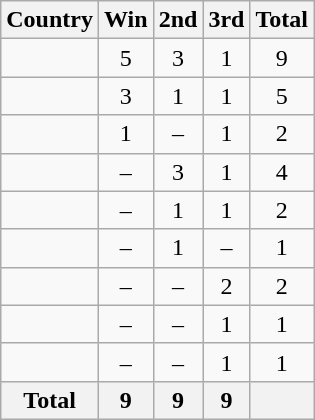<table class="wikitable sortable" style="text-align:center">
<tr>
<th>Country</th>
<th>Win</th>
<th>2nd</th>
<th>3rd</th>
<th>Total</th>
</tr>
<tr>
<td align=left></td>
<td>5</td>
<td>3</td>
<td>1</td>
<td>9</td>
</tr>
<tr>
<td align=left></td>
<td>3</td>
<td>1</td>
<td>1</td>
<td>5</td>
</tr>
<tr>
<td align=left></td>
<td>1</td>
<td>–</td>
<td>1</td>
<td>2</td>
</tr>
<tr>
<td align=left></td>
<td>–</td>
<td>3</td>
<td>1</td>
<td>4</td>
</tr>
<tr>
<td align=left></td>
<td>–</td>
<td>1</td>
<td>1</td>
<td>2</td>
</tr>
<tr>
<td align=left></td>
<td>–</td>
<td>1</td>
<td>–</td>
<td>1</td>
</tr>
<tr>
<td align=left></td>
<td>–</td>
<td>–</td>
<td>2</td>
<td>2</td>
</tr>
<tr>
<td align=left></td>
<td>–</td>
<td>–</td>
<td>1</td>
<td>1</td>
</tr>
<tr>
<td align=left></td>
<td>–</td>
<td>–</td>
<td>1</td>
<td>1</td>
</tr>
<tr>
<th>Total</th>
<th>9</th>
<th>9</th>
<th>9</th>
<th></th>
</tr>
</table>
